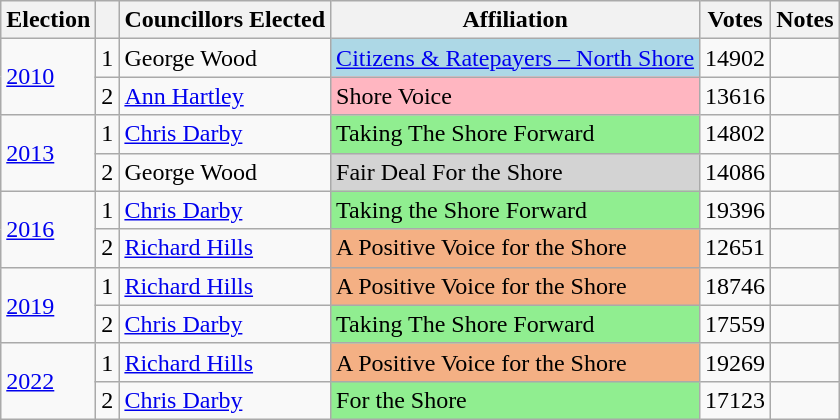<table class="wikitable sortable">
<tr>
<th>Election</th>
<th></th>
<th>Councillors Elected</th>
<th>Affiliation</th>
<th>Votes</th>
<th>Notes</th>
</tr>
<tr>
<td rowspan="2"><a href='#'>2010</a></td>
<td>1</td>
<td>George Wood</td>
<td bgcolor="lightblue"><a href='#'>Citizens & Ratepayers – North Shore</a></td>
<td>14902</td>
<td></td>
</tr>
<tr>
<td>2</td>
<td><a href='#'>Ann Hartley</a></td>
<td bgcolor="lightpink">Shore Voice</td>
<td>13616</td>
<td></td>
</tr>
<tr>
<td rowspan="2"><a href='#'>2013</a></td>
<td>1</td>
<td><a href='#'>Chris Darby</a></td>
<td bgcolor="lightgreen">Taking The Shore Forward</td>
<td>14802</td>
<td></td>
</tr>
<tr>
<td>2</td>
<td>George Wood</td>
<td bgcolor="lightgrey">Fair Deal For the Shore</td>
<td>14086</td>
<td></td>
</tr>
<tr>
<td rowspan="2"><a href='#'>2016</a></td>
<td>1</td>
<td><a href='#'>Chris Darby</a></td>
<td bgcolor="lightgreen">Taking the Shore Forward</td>
<td>19396</td>
<td></td>
</tr>
<tr>
<td>2</td>
<td><a href='#'>Richard Hills</a></td>
<td bgcolor="#F4B084">A Positive Voice for the Shore</td>
<td>12651</td>
<td></td>
</tr>
<tr>
<td rowspan="2"><a href='#'>2019</a></td>
<td>1</td>
<td><a href='#'>Richard Hills</a></td>
<td bgcolor="#F4B084">A Positive Voice for the Shore</td>
<td>18746</td>
<td></td>
</tr>
<tr>
<td>2</td>
<td><a href='#'>Chris Darby</a></td>
<td bgcolor="lightgreen">Taking The Shore Forward</td>
<td>17559</td>
<td></td>
</tr>
<tr>
<td rowspan="2"><a href='#'>2022</a></td>
<td>1</td>
<td><a href='#'>Richard Hills</a></td>
<td bgcolor="#F4B084">A Positive Voice for the Shore</td>
<td>19269</td>
<td></td>
</tr>
<tr>
<td>2</td>
<td><a href='#'>Chris Darby</a></td>
<td bgcolor="lightgreen">For the Shore</td>
<td>17123</td>
<td></td>
</tr>
</table>
